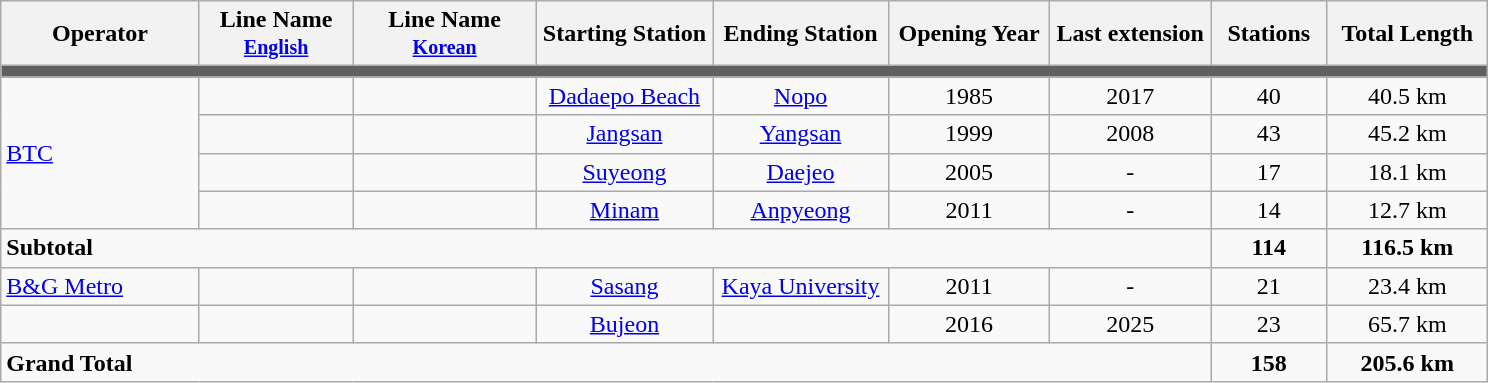<table class="wikitable" style="text-align: center">
<tr>
<th width = "125pt">Operator</th>
<th width = "95pt">Line Name<br><small><a href='#'>English</a></small></th>
<th width = "115pt">Line Name<br><small><a href='#'>Korean</a></small></th>
<th width = "110pt">Starting Station</th>
<th width = "110pt">Ending Station</th>
<th width = "100pt">Opening Year</th>
<th width = "100pt">Last extension</th>
<th width = "70pt">Stations</th>
<th width = "100pt">Total Length</th>
</tr>
<tr style = "background:#606060; height: 2pt">
<td colspan = "9"></td>
</tr>
<tr>
<td style="text-align:left" rowspan="4"> <a href='#'>BTC</a></td>
<td><div></div></td>
<td></td>
<td><a href='#'>Dadaepo Beach</a></td>
<td><a href='#'>Nopo</a></td>
<td>1985</td>
<td>2017</td>
<td>40</td>
<td>40.5 km</td>
</tr>
<tr>
<td><div></div></td>
<td></td>
<td><a href='#'>Jangsan</a></td>
<td><a href='#'>Yangsan</a></td>
<td>1999</td>
<td>2008</td>
<td>43</td>
<td>45.2 km</td>
</tr>
<tr>
<td><div></div></td>
<td></td>
<td><a href='#'>Suyeong</a></td>
<td><a href='#'>Daejeo</a></td>
<td>2005</td>
<td>-</td>
<td>17</td>
<td>18.1 km</td>
</tr>
<tr>
<td><div></div></td>
<td></td>
<td><a href='#'>Minam</a></td>
<td><a href='#'>Anpyeong</a></td>
<td>2011</td>
<td>-</td>
<td>14</td>
<td>12.7 km</td>
</tr>
<tr>
<td colspan="7" align="left"><strong>Subtotal</strong></td>
<td><strong>114</strong></td>
<td><strong>116.5 km</strong></td>
</tr>
<tr>
<td style="text-align:left"><a href='#'>B&G Metro</a></td>
<td><div></div></td>
<td></td>
<td><a href='#'>Sasang</a></td>
<td><a href='#'>Kaya University</a></td>
<td>2011</td>
<td>-</td>
<td>21</td>
<td>23.4 km</td>
</tr>
<tr>
<td style="text-align:left"></td>
<td><div></div></td>
<td></td>
<td><a href='#'>Bujeon</a></td>
<td></td>
<td>2016</td>
<td>2025</td>
<td>23</td>
<td>65.7 km</td>
</tr>
<tr>
<td colspan="7" align="left"><strong>Grand Total</strong></td>
<td><strong>158</strong></td>
<td><strong>205.6 km</strong></td>
</tr>
</table>
